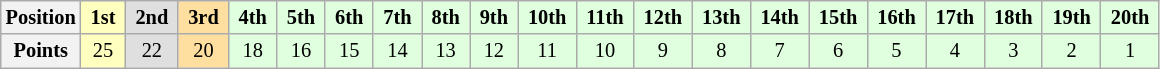<table class="wikitable" style="font-size:85%; text-align:center">
<tr>
<th>Position</th>
<td style="background:#ffffbf;"> <strong>1st</strong> </td>
<td style="background:#dfdfdf;"> <strong>2nd</strong> </td>
<td style="background:#ffdf9f;"> <strong>3rd</strong> </td>
<td style="background:#dfffdf;"> <strong>4th</strong> </td>
<td style="background:#dfffdf;"> <strong>5th</strong> </td>
<td style="background:#dfffdf;"> <strong>6th</strong> </td>
<td style="background:#dfffdf;"> <strong>7th</strong> </td>
<td style="background:#dfffdf;"> <strong>8th</strong> </td>
<td style="background:#dfffdf;"> <strong>9th</strong> </td>
<td style="background:#dfffdf;"> <strong>10th</strong> </td>
<td style="background:#dfffdf;"> <strong>11th</strong> </td>
<td style="background:#dfffdf;"> <strong>12th</strong> </td>
<td style="background:#dfffdf;"> <strong>13th</strong> </td>
<td style="background:#dfffdf;"> <strong>14th</strong> </td>
<td style="background:#dfffdf;"> <strong>15th</strong> </td>
<td style="background:#dfffdf;"> <strong>16th</strong> </td>
<td style="background:#dfffdf;"> <strong>17th</strong> </td>
<td style="background:#dfffdf;"> <strong>18th</strong> </td>
<td style="background:#dfffdf;"> <strong>19th</strong> </td>
<td style="background:#dfffdf;"> <strong>20th</strong> </td>
</tr>
<tr>
<th>Points</th>
<td style="background:#ffffbf;">25</td>
<td style="background:#dfdfdf;">22</td>
<td style="background:#ffdf9f;">20</td>
<td style="background:#dfffdf;">18</td>
<td style="background:#dfffdf;">16</td>
<td style="background:#dfffdf;">15</td>
<td style="background:#dfffdf;">14</td>
<td style="background:#dfffdf;">13</td>
<td style="background:#dfffdf;">12</td>
<td style="background:#dfffdf;">11</td>
<td style="background:#dfffdf;">10</td>
<td style="background:#dfffdf;">9</td>
<td style="background:#dfffdf;">8</td>
<td style="background:#dfffdf;">7</td>
<td style="background:#dfffdf;">6</td>
<td style="background:#dfffdf;">5</td>
<td style="background:#dfffdf;">4</td>
<td style="background:#dfffdf;">3</td>
<td style="background:#dfffdf;">2</td>
<td style="background:#dfffdf;">1</td>
</tr>
</table>
